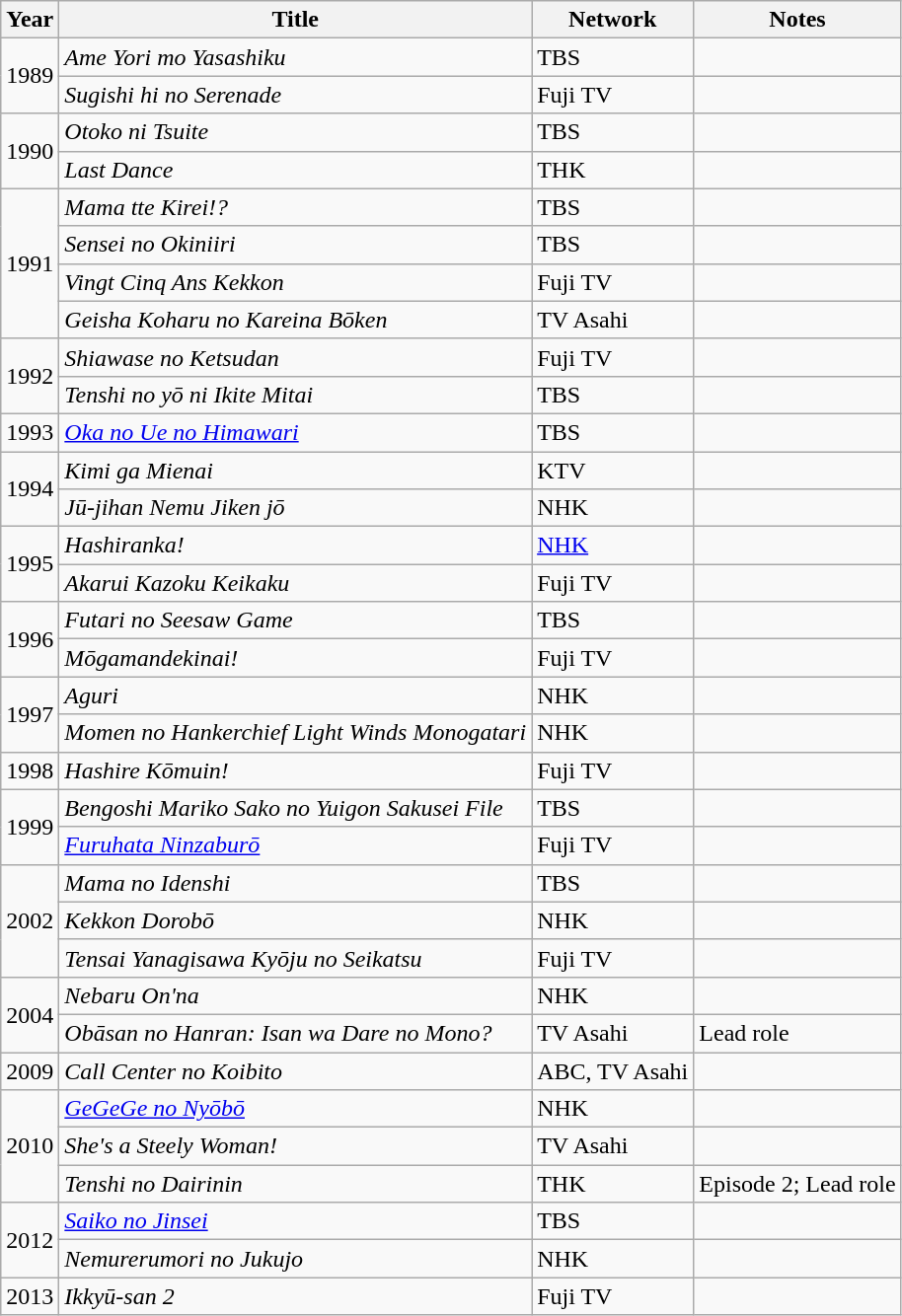<table class="wikitable">
<tr>
<th>Year</th>
<th>Title</th>
<th>Network</th>
<th>Notes</th>
</tr>
<tr>
<td rowspan="2">1989</td>
<td><em>Ame Yori mo Yasashiku</em></td>
<td>TBS</td>
<td></td>
</tr>
<tr>
<td><em>Sugishi hi no Serenade</em></td>
<td>Fuji TV</td>
<td></td>
</tr>
<tr>
<td rowspan="2">1990</td>
<td><em>Otoko ni Tsuite</em></td>
<td>TBS</td>
<td></td>
</tr>
<tr>
<td><em>Last Dance</em></td>
<td>THK</td>
<td></td>
</tr>
<tr>
<td rowspan="4">1991</td>
<td><em>Mama tte Kirei!?</em></td>
<td>TBS</td>
<td></td>
</tr>
<tr>
<td><em>Sensei no Okiniiri</em></td>
<td>TBS</td>
<td></td>
</tr>
<tr>
<td><em>Vingt Cinq Ans Kekkon</em></td>
<td>Fuji TV</td>
<td></td>
</tr>
<tr>
<td><em>Geisha Koharu no Kareina Bōken</em></td>
<td>TV Asahi</td>
<td></td>
</tr>
<tr>
<td rowspan="2">1992</td>
<td><em>Shiawase no Ketsudan</em></td>
<td>Fuji TV</td>
<td></td>
</tr>
<tr>
<td><em>Tenshi no yō ni Ikite Mitai</em></td>
<td>TBS</td>
<td></td>
</tr>
<tr>
<td>1993</td>
<td><em><a href='#'>Oka no Ue no Himawari</a></em></td>
<td>TBS</td>
<td></td>
</tr>
<tr>
<td rowspan="2">1994</td>
<td><em>Kimi ga Mienai</em></td>
<td>KTV</td>
<td></td>
</tr>
<tr>
<td><em>Jū-jihan Nemu Jiken jō</em></td>
<td>NHK</td>
<td></td>
</tr>
<tr>
<td rowspan="2">1995</td>
<td><em>Hashiranka!</em></td>
<td><a href='#'>NHK</a></td>
<td></td>
</tr>
<tr>
<td><em>Akarui Kazoku Keikaku</em></td>
<td>Fuji TV</td>
<td></td>
</tr>
<tr>
<td rowspan="2">1996</td>
<td><em>Futari no Seesaw Game</em></td>
<td>TBS</td>
<td></td>
</tr>
<tr>
<td><em>Mōgamandekinai!</em></td>
<td>Fuji TV</td>
<td></td>
</tr>
<tr>
<td rowspan="2">1997</td>
<td><em>Aguri</em></td>
<td>NHK</td>
<td></td>
</tr>
<tr>
<td><em>Momen no Hankerchief Light Winds Monogatari</em></td>
<td>NHK</td>
<td></td>
</tr>
<tr>
<td>1998</td>
<td><em>Hashire Kōmuin!</em></td>
<td>Fuji TV</td>
<td></td>
</tr>
<tr>
<td rowspan="2">1999</td>
<td><em>Bengoshi Mariko Sako no Yuigon Sakusei File</em></td>
<td>TBS</td>
<td></td>
</tr>
<tr>
<td><em><a href='#'>Furuhata Ninzaburō</a></em></td>
<td>Fuji TV</td>
<td></td>
</tr>
<tr>
<td rowspan="3">2002</td>
<td><em>Mama no Idenshi</em></td>
<td>TBS</td>
<td></td>
</tr>
<tr>
<td><em>Kekkon Dorobō</em></td>
<td>NHK</td>
<td></td>
</tr>
<tr>
<td><em>Tensai Yanagisawa Kyōju no Seikatsu</em></td>
<td>Fuji TV</td>
<td></td>
</tr>
<tr>
<td rowspan="2">2004</td>
<td><em>Nebaru On'na</em></td>
<td>NHK</td>
<td></td>
</tr>
<tr>
<td><em>Obāsan no Hanran: Isan wa Dare no Mono?</em></td>
<td>TV Asahi</td>
<td>Lead role</td>
</tr>
<tr>
<td>2009</td>
<td><em>Call Center no Koibito</em></td>
<td>ABC, TV Asahi</td>
<td></td>
</tr>
<tr>
<td rowspan="3">2010</td>
<td><em><a href='#'>GeGeGe no Nyōbō</a></em></td>
<td>NHK</td>
<td></td>
</tr>
<tr>
<td><em>She's a Steely Woman!</em></td>
<td>TV Asahi</td>
<td></td>
</tr>
<tr>
<td><em>Tenshi no Dairinin</em></td>
<td>THK</td>
<td>Episode 2; Lead role</td>
</tr>
<tr>
<td rowspan="2">2012</td>
<td><em><a href='#'>Saiko no Jinsei</a></em></td>
<td>TBS</td>
<td></td>
</tr>
<tr>
<td><em>Nemurerumori no Jukujo</em></td>
<td>NHK</td>
<td></td>
</tr>
<tr>
<td>2013</td>
<td><em>Ikkyū-san 2</em></td>
<td>Fuji TV</td>
<td></td>
</tr>
</table>
